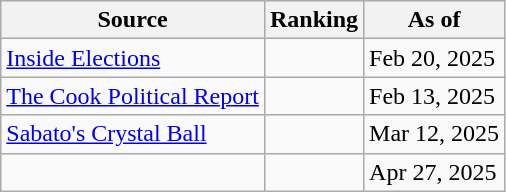<table class="wikitable">
<tr>
<th>Source</th>
<th>Ranking</th>
<th>As of</th>
</tr>
<tr>
<td align="left"><a href='#'>Inside Elections</a></td>
<td></td>
<td>Feb 20, 2025</td>
</tr>
<tr>
<td align="left"><a href='#'>The Cook Political Report</a></td>
<td></td>
<td>Feb 13, 2025</td>
</tr>
<tr>
<td align="left"><a href='#'>Sabato's Crystal Ball</a></td>
<td></td>
<td>Mar 12, 2025</td>
</tr>
<tr>
<td></td>
<td></td>
<td>Apr 27, 2025</td>
</tr>
</table>
